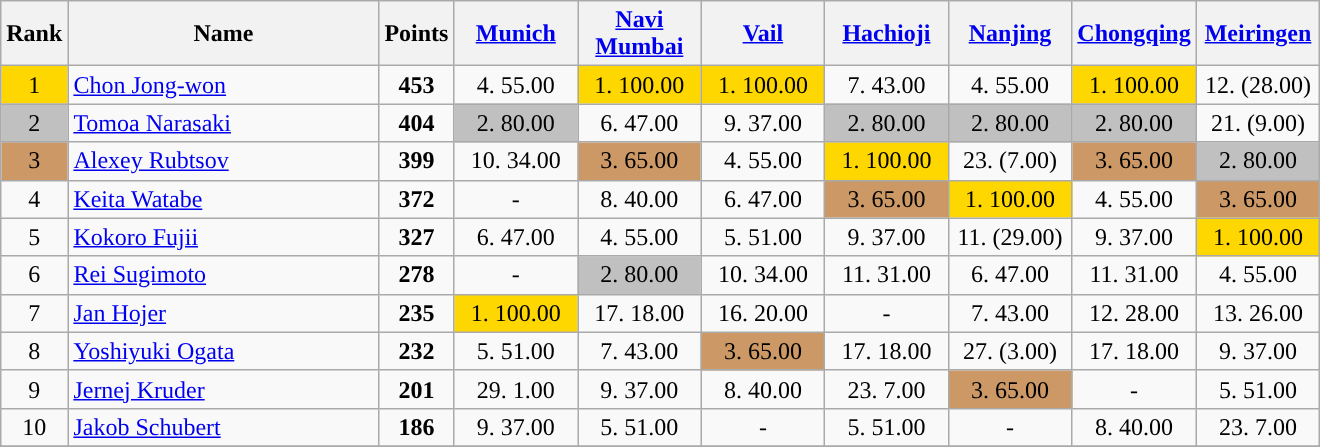<table class="wikitable sortable">
<tr>
<th>Rank</th>
<th width = "200">Name</th>
<th>Points</th>
<th width = "75" data-sort-type="number"><a href='#'>Munich</a></th>
<th width = "75" data-sort-type="number"><a href='#'>Navi Mumbai</a></th>
<th width = "75" data-sort-type="number"><a href='#'>Vail</a></th>
<th width = "75" data-sort-type="number"><a href='#'>Hachioji</a></th>
<th width = "75" data-sort-type="number"><a href='#'>Nanjing</a></th>
<th width = "75" data-sort-type="number"><a href='#'>Chongqing</a></th>
<th width = "75" data-sort-type="number"><a href='#'>Meiringen</a></th>
</tr>
<tr>
<td align="center" style="background: gold">1</td>
<td> <a href='#'>Chon Jong-won</a></td>
<td align="center"><strong>453</strong></td>
<td align="center">4. 55.00</td>
<td align="center" style="background: gold">1. 100.00</td>
<td align="center" style="background: gold">1. 100.00</td>
<td align="center">7. 43.00</td>
<td align="center">4. 55.00</td>
<td align="center" style="background: gold">1. 100.00</td>
<td align="center">12. (28.00)</td>
</tr>
<tr>
<td align="center" style="background: silver">2</td>
<td> <a href='#'>Tomoa Narasaki</a></td>
<td align="center"><strong>404</strong></td>
<td align="center" style="background: silver">2. 80.00</td>
<td align="center">6. 47.00</td>
<td align="center">9. 37.00</td>
<td align="center" style="background: silver">2. 80.00</td>
<td align="center" style="background: silver">2. 80.00</td>
<td align="center" style="background: silver">2. 80.00</td>
<td align="center">21. (9.00)</td>
</tr>
<tr>
<td align="center" style="background: #cc9966">3</td>
<td> <a href='#'>Alexey Rubtsov</a></td>
<td align="center"><strong>399</strong></td>
<td align="center">10. 34.00</td>
<td align="center" style="background: #cc9966">3. 65.00</td>
<td align="center">4. 55.00</td>
<td align="center" style="background: gold">1. 100.00</td>
<td align="center">23. (7.00)</td>
<td align="center" style="background: #cc9966">3. 65.00</td>
<td align="center" style="background: silver">2. 80.00</td>
</tr>
<tr>
<td align="center">4</td>
<td> <a href='#'>Keita Watabe</a></td>
<td align="center"><strong>372</strong></td>
<td align="center">-</td>
<td align="center">8. 40.00</td>
<td align="center">6. 47.00</td>
<td align="center" style="background: #cc9966">3. 65.00</td>
<td align="center" style="background: gold">1. 100.00</td>
<td align="center">4. 55.00</td>
<td align="center" style="background: #cc9966">3. 65.00</td>
</tr>
<tr>
<td align="center">5</td>
<td> <a href='#'>Kokoro Fujii</a></td>
<td align="center"><strong>327</strong></td>
<td align="center">6. 47.00</td>
<td align="center">4. 55.00</td>
<td align="center">5. 51.00</td>
<td align="center">9. 37.00</td>
<td align="center">11. (29.00)</td>
<td align="center">9. 37.00</td>
<td align="center" style="background: gold">1. 100.00</td>
</tr>
<tr>
<td align="center">6</td>
<td> <a href='#'>Rei Sugimoto</a></td>
<td align="center"><strong>278</strong></td>
<td align="center">-</td>
<td align="center" style="background: silver">2. 80.00</td>
<td align="center">10. 34.00</td>
<td align="center">11. 31.00</td>
<td align="center">6. 47.00</td>
<td align="center">11. 31.00</td>
<td align="center">4. 55.00</td>
</tr>
<tr>
<td align="center">7</td>
<td> <a href='#'>Jan Hojer</a></td>
<td align="center"><strong>235</strong></td>
<td align="center" style="background: gold">1. 100.00</td>
<td align="center">17. 18.00</td>
<td align="center">16. 20.00</td>
<td align="center">-</td>
<td align="center">7. 43.00</td>
<td align="center">12. 28.00</td>
<td align="center">13. 26.00</td>
</tr>
<tr>
<td align="center">8</td>
<td> <a href='#'>Yoshiyuki Ogata</a></td>
<td align="center"><strong>232</strong></td>
<td align="center">5. 51.00</td>
<td align="center">7. 43.00</td>
<td align="center" style="background: #cc9966">3. 65.00</td>
<td align="center">17. 18.00</td>
<td align="center">27. (3.00)</td>
<td align="center">17. 18.00</td>
<td align="center">9. 37.00</td>
</tr>
<tr>
<td align="center">9</td>
<td> <a href='#'>Jernej Kruder</a></td>
<td align="center"><strong>201</strong></td>
<td align="center">29. 1.00</td>
<td align="center">9. 37.00</td>
<td align="center">8. 40.00</td>
<td align="center">23. 7.00</td>
<td align="center" style="background: #cc9966">3. 65.00</td>
<td align="center">-</td>
<td align="center">5. 51.00</td>
</tr>
<tr>
<td align="center">10</td>
<td> <a href='#'>Jakob Schubert</a></td>
<td align="center"><strong>186</strong></td>
<td align="center">9. 37.00</td>
<td align="center">5. 51.00</td>
<td align="center">-</td>
<td align="center">5. 51.00</td>
<td align="center">-</td>
<td align="center">8. 40.00</td>
<td align="center">23. 7.00</td>
</tr>
<tr>
</tr>
</table>
